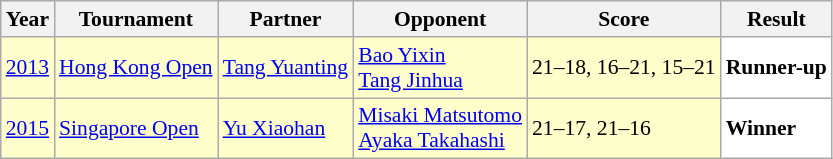<table class="sortable wikitable" style="font-size: 90%;">
<tr>
<th>Year</th>
<th>Tournament</th>
<th>Partner</th>
<th>Opponent</th>
<th>Score</th>
<th>Result</th>
</tr>
<tr style="background:#FFFFCC">
<td align="center"><a href='#'>2013</a></td>
<td align="left"><a href='#'>Hong Kong Open</a></td>
<td align="left"> <a href='#'>Tang Yuanting</a></td>
<td align="left"> <a href='#'>Bao Yixin</a> <br>  <a href='#'>Tang Jinhua</a></td>
<td align="left">21–18, 16–21, 15–21</td>
<td style="text-align:left; background:white"> <strong>Runner-up</strong></td>
</tr>
<tr style="background:#FFFFCC">
<td align="center"><a href='#'>2015</a></td>
<td align="left"><a href='#'>Singapore Open</a></td>
<td align="left"> <a href='#'>Yu Xiaohan</a></td>
<td align="left"> <a href='#'>Misaki Matsutomo</a> <br>  <a href='#'>Ayaka Takahashi</a></td>
<td align="left">21–17, 21–16</td>
<td style="text-align:left; background:white"> <strong>Winner</strong></td>
</tr>
</table>
